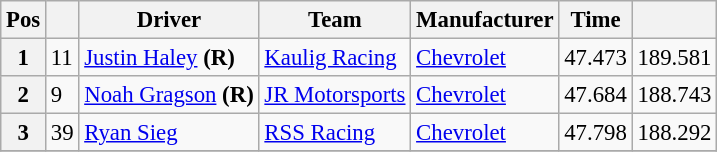<table class="wikitable" style="font-size:95%">
<tr>
<th>Pos</th>
<th></th>
<th>Driver</th>
<th>Team</th>
<th>Manufacturer</th>
<th>Time</th>
<th></th>
</tr>
<tr>
<th>1</th>
<td>11</td>
<td><a href='#'>Justin Haley</a> <strong>(R)</strong></td>
<td><a href='#'>Kaulig Racing</a></td>
<td><a href='#'>Chevrolet</a></td>
<td>47.473</td>
<td>189.581</td>
</tr>
<tr>
<th>2</th>
<td>9</td>
<td><a href='#'>Noah Gragson</a> <strong>(R)</strong></td>
<td><a href='#'>JR Motorsports</a></td>
<td><a href='#'>Chevrolet</a></td>
<td>47.684</td>
<td>188.743</td>
</tr>
<tr>
<th>3</th>
<td>39</td>
<td><a href='#'>Ryan Sieg</a></td>
<td><a href='#'>RSS Racing</a></td>
<td><a href='#'>Chevrolet</a></td>
<td>47.798</td>
<td>188.292</td>
</tr>
<tr>
</tr>
</table>
